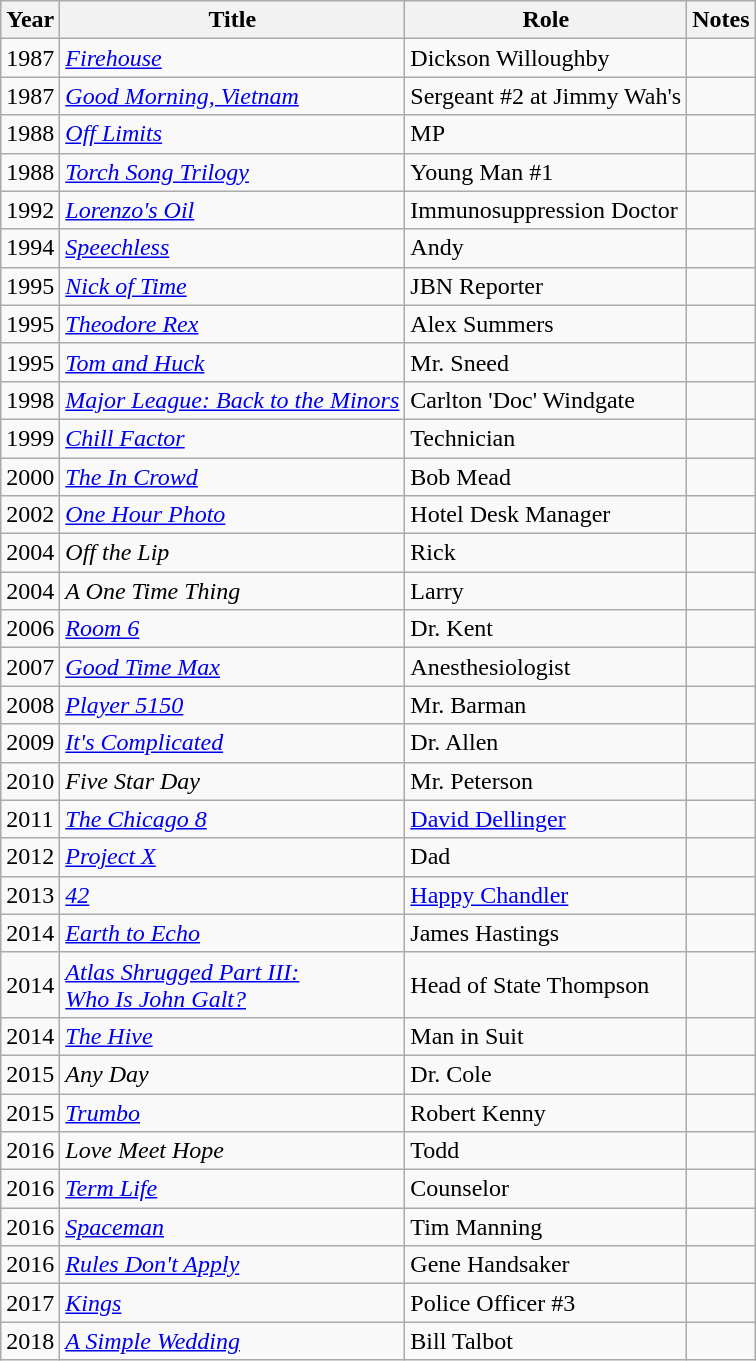<table class="wikitable sortable">
<tr>
<th>Year</th>
<th>Title</th>
<th>Role</th>
<th>Notes</th>
</tr>
<tr>
<td>1987</td>
<td><a href='#'><em>Firehouse</em></a></td>
<td>Dickson Willoughby</td>
<td></td>
</tr>
<tr>
<td>1987</td>
<td><em><a href='#'>Good Morning, Vietnam</a></em></td>
<td>Sergeant #2 at Jimmy Wah's</td>
<td></td>
</tr>
<tr>
<td>1988</td>
<td><a href='#'><em>Off Limits</em></a></td>
<td>MP</td>
<td></td>
</tr>
<tr>
<td>1988</td>
<td><a href='#'><em>Torch Song Trilogy</em></a></td>
<td>Young Man #1</td>
<td></td>
</tr>
<tr>
<td>1992</td>
<td><em><a href='#'>Lorenzo's Oil</a></em></td>
<td>Immunosuppression Doctor</td>
<td></td>
</tr>
<tr>
<td>1994</td>
<td><a href='#'><em>Speechless</em></a></td>
<td>Andy</td>
<td></td>
</tr>
<tr>
<td>1995</td>
<td><a href='#'><em>Nick of Time</em></a></td>
<td>JBN Reporter</td>
<td></td>
</tr>
<tr>
<td>1995</td>
<td><a href='#'><em>Theodore Rex</em></a></td>
<td>Alex Summers</td>
<td></td>
</tr>
<tr>
<td>1995</td>
<td><em><a href='#'>Tom and Huck</a></em></td>
<td>Mr. Sneed</td>
<td></td>
</tr>
<tr>
<td>1998</td>
<td><em><a href='#'>Major League: Back to the Minors</a></em></td>
<td>Carlton 'Doc' Windgate</td>
<td></td>
</tr>
<tr>
<td>1999</td>
<td><a href='#'><em>Chill Factor</em></a></td>
<td>Technician</td>
<td></td>
</tr>
<tr>
<td>2000</td>
<td><a href='#'><em>The In Crowd</em></a></td>
<td>Bob Mead</td>
<td></td>
</tr>
<tr>
<td>2002</td>
<td><em><a href='#'>One Hour Photo</a></em></td>
<td>Hotel Desk Manager</td>
<td></td>
</tr>
<tr>
<td>2004</td>
<td><em>Off the Lip</em></td>
<td>Rick</td>
<td></td>
</tr>
<tr>
<td>2004</td>
<td><em>A One Time Thing</em></td>
<td>Larry</td>
<td></td>
</tr>
<tr>
<td>2006</td>
<td><em><a href='#'>Room 6</a></em></td>
<td>Dr. Kent</td>
<td></td>
</tr>
<tr>
<td>2007</td>
<td><em><a href='#'>Good Time Max</a></em></td>
<td>Anesthesiologist</td>
<td></td>
</tr>
<tr>
<td>2008</td>
<td><em><a href='#'>Player 5150</a></em></td>
<td>Mr. Barman</td>
<td></td>
</tr>
<tr>
<td>2009</td>
<td><a href='#'><em>It's Complicated</em></a></td>
<td>Dr. Allen</td>
<td></td>
</tr>
<tr>
<td>2010</td>
<td><em>Five Star Day</em></td>
<td>Mr. Peterson</td>
<td></td>
</tr>
<tr>
<td>2011</td>
<td><em><a href='#'>The Chicago 8</a></em></td>
<td><a href='#'>David Dellinger</a></td>
<td></td>
</tr>
<tr>
<td>2012</td>
<td><a href='#'><em>Project X</em></a></td>
<td>Dad</td>
<td></td>
</tr>
<tr>
<td>2013</td>
<td><a href='#'><em>42</em></a></td>
<td><a href='#'>Happy Chandler</a></td>
<td></td>
</tr>
<tr>
<td>2014</td>
<td><em><a href='#'>Earth to Echo</a></em></td>
<td>James Hastings</td>
<td></td>
</tr>
<tr>
<td>2014</td>
<td><a href='#'><em>Atlas Shrugged Part III:</em></a><br><a href='#'><em>Who Is John Galt?</em></a></td>
<td>Head of State Thompson</td>
<td></td>
</tr>
<tr>
<td>2014</td>
<td><a href='#'><em>The Hive</em></a></td>
<td>Man in Suit</td>
<td></td>
</tr>
<tr>
<td>2015</td>
<td><em>Any Day</em></td>
<td>Dr. Cole</td>
<td></td>
</tr>
<tr>
<td>2015</td>
<td><a href='#'><em>Trumbo</em></a></td>
<td>Robert Kenny</td>
<td></td>
</tr>
<tr>
<td>2016</td>
<td><em>Love Meet Hope</em></td>
<td>Todd</td>
<td></td>
</tr>
<tr>
<td>2016</td>
<td><em><a href='#'>Term Life</a></em></td>
<td>Counselor</td>
<td></td>
</tr>
<tr>
<td>2016</td>
<td><a href='#'><em>Spaceman</em></a></td>
<td>Tim Manning</td>
<td></td>
</tr>
<tr>
<td>2016</td>
<td><em><a href='#'>Rules Don't Apply</a></em></td>
<td>Gene Handsaker</td>
<td></td>
</tr>
<tr>
<td>2017</td>
<td><a href='#'><em>Kings</em></a></td>
<td>Police Officer #3</td>
<td></td>
</tr>
<tr>
<td>2018</td>
<td><em><a href='#'>A Simple Wedding</a></em></td>
<td>Bill Talbot</td>
<td></td>
</tr>
</table>
